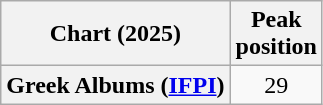<table class="wikitable sortable plainrowheaders" style="text-align:center;">
<tr>
<th scope="col">Chart (2025)</th>
<th scope="col">Peak<br>position</th>
</tr>
<tr>
<th scope="row">Greek Albums (<a href='#'>IFPI</a>)</th>
<td>29</td>
</tr>
</table>
